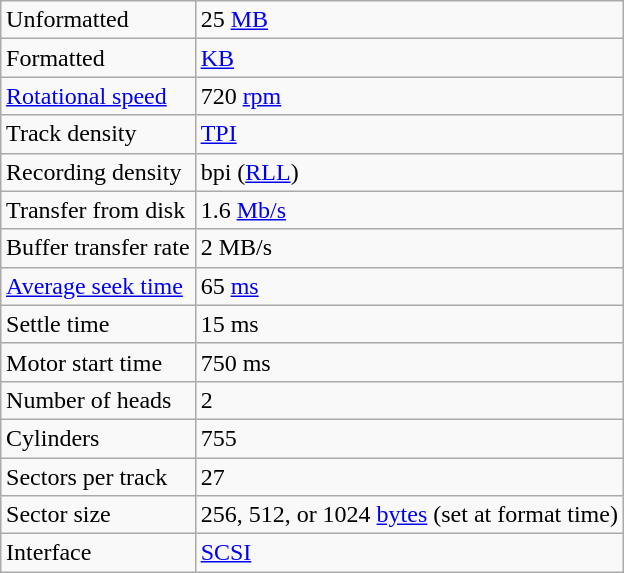<table class="wikitable floatright" style="margin: 1em auto 1em auto" float:right>
<tr>
<td>Unformatted</td>
<td>25 <a href='#'>MB</a></td>
</tr>
<tr>
<td>Formatted</td>
<td> <a href='#'>KB</a></td>
</tr>
<tr>
<td><a href='#'>Rotational speed</a></td>
<td>720 <a href='#'>rpm</a></td>
</tr>
<tr>
<td>Track density</td>
<td> <a href='#'>TPI</a></td>
</tr>
<tr>
<td>Recording density</td>
<td> bpi (<a href='#'>RLL</a>)</td>
</tr>
<tr>
<td>Transfer from disk</td>
<td>1.6 <a href='#'>Mb/s</a></td>
</tr>
<tr>
<td>Buffer transfer rate</td>
<td>2 MB/s</td>
</tr>
<tr>
<td><a href='#'>Average seek time</a></td>
<td>65 <a href='#'>ms</a></td>
</tr>
<tr>
<td>Settle time</td>
<td>15 ms</td>
</tr>
<tr>
<td>Motor start time</td>
<td>750 ms</td>
</tr>
<tr>
<td>Number of heads</td>
<td>2</td>
</tr>
<tr>
<td>Cylinders</td>
<td>755</td>
</tr>
<tr>
<td>Sectors per track</td>
<td>27</td>
</tr>
<tr>
<td>Sector size</td>
<td>256, 512, or 1024 <a href='#'>bytes</a> (set at format time)</td>
</tr>
<tr>
<td>Interface</td>
<td><a href='#'>SCSI</a></td>
</tr>
</table>
